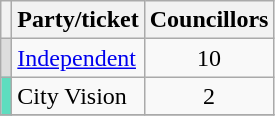<table class="wikitable">
<tr>
<th></th>
<th>Party/ticket</th>
<th>Councillors</th>
</tr>
<tr>
<td style="background:#DDDDDD"></td>
<td><a href='#'>Independent</a></td>
<td style="text-align: center;">10</td>
</tr>
<tr>
<td style="background:#5EDDBF"></td>
<td>City Vision</td>
<td style="text-align: center;">2</td>
</tr>
<tr>
</tr>
</table>
